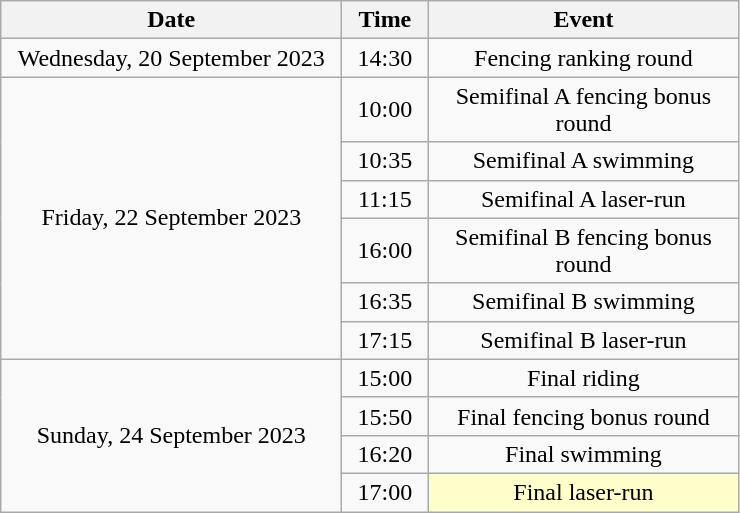<table class = "wikitable" style="text-align:center;">
<tr>
<th width=220>Date</th>
<th width=50>Time</th>
<th width=200>Event</th>
</tr>
<tr>
<td>Wednesday, 20 September 2023</td>
<td>14:30</td>
<td>Fencing ranking round</td>
</tr>
<tr>
<td rowspan=6>Friday, 22 September 2023</td>
<td>10:00</td>
<td>Semifinal A fencing bonus round</td>
</tr>
<tr>
<td>10:35</td>
<td>Semifinal A swimming</td>
</tr>
<tr>
<td>11:15</td>
<td>Semifinal A laser-run</td>
</tr>
<tr>
<td>16:00</td>
<td>Semifinal B fencing bonus round</td>
</tr>
<tr>
<td>16:35</td>
<td>Semifinal B swimming</td>
</tr>
<tr>
<td>17:15</td>
<td>Semifinal B laser-run</td>
</tr>
<tr>
<td rowspan=4>Sunday, 24 September 2023</td>
<td>15:00</td>
<td>Final riding</td>
</tr>
<tr>
<td>15:50</td>
<td>Final fencing bonus round</td>
</tr>
<tr>
<td>16:20</td>
<td>Final swimming</td>
</tr>
<tr>
<td>17:00</td>
<td bgcolor=ffffcc>Final laser-run</td>
</tr>
</table>
